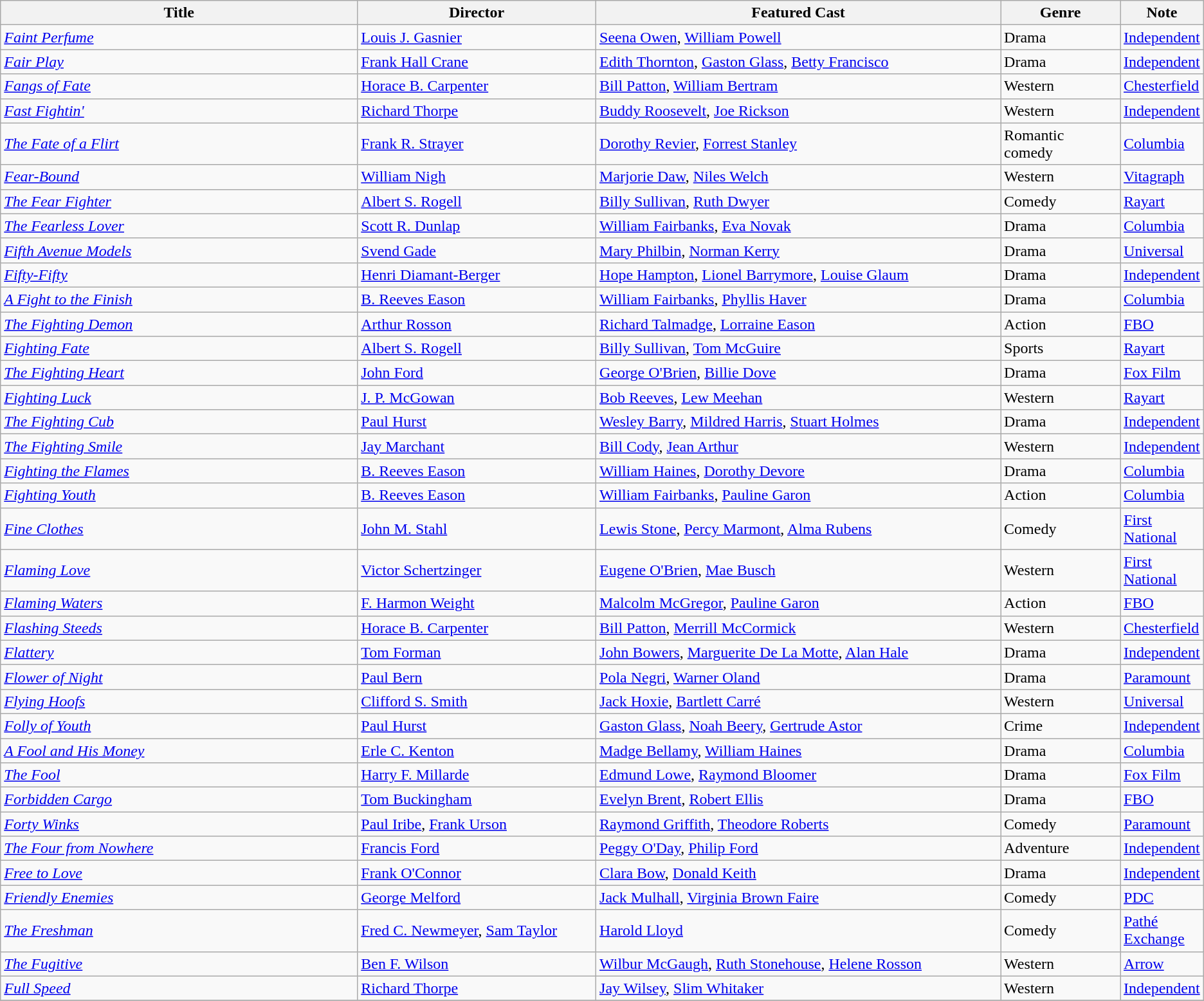<table class="wikitable">
<tr>
<th style="width:30%;">Title</th>
<th style="width:20%;">Director</th>
<th style="width:34%;">Featured Cast</th>
<th style="width:10%;">Genre</th>
<th style="width:10%;">Note</th>
</tr>
<tr>
<td><em><a href='#'>Faint Perfume</a></em></td>
<td><a href='#'>Louis J. Gasnier</a></td>
<td><a href='#'>Seena Owen</a>, <a href='#'>William Powell</a></td>
<td>Drama</td>
<td><a href='#'>Independent</a></td>
</tr>
<tr>
<td><em><a href='#'>Fair Play</a></em></td>
<td><a href='#'>Frank Hall Crane</a></td>
<td><a href='#'>Edith Thornton</a>, <a href='#'>Gaston Glass</a>, <a href='#'>Betty Francisco</a></td>
<td>Drama</td>
<td><a href='#'>Independent</a></td>
</tr>
<tr>
<td><em><a href='#'>Fangs of Fate</a></em></td>
<td><a href='#'>Horace B. Carpenter</a></td>
<td><a href='#'>Bill Patton</a>, <a href='#'>William Bertram</a></td>
<td>Western</td>
<td><a href='#'>Chesterfield</a></td>
</tr>
<tr>
<td><em><a href='#'>Fast Fightin'</a></em></td>
<td><a href='#'>Richard Thorpe</a></td>
<td><a href='#'>Buddy Roosevelt</a>, <a href='#'>Joe Rickson</a></td>
<td>Western</td>
<td><a href='#'>Independent</a></td>
</tr>
<tr>
<td><em><a href='#'>The Fate of a Flirt</a></em></td>
<td><a href='#'>Frank R. Strayer</a></td>
<td><a href='#'>Dorothy Revier</a>, <a href='#'>Forrest Stanley</a></td>
<td>Romantic comedy</td>
<td><a href='#'>Columbia</a></td>
</tr>
<tr>
<td><em><a href='#'>Fear-Bound</a></em></td>
<td><a href='#'>William Nigh</a></td>
<td><a href='#'>Marjorie Daw</a>, <a href='#'>Niles Welch</a></td>
<td>Western</td>
<td><a href='#'>Vitagraph</a></td>
</tr>
<tr>
<td><em><a href='#'>The Fear Fighter</a></em></td>
<td><a href='#'>Albert S. Rogell</a></td>
<td><a href='#'>Billy Sullivan</a>, <a href='#'>Ruth Dwyer</a></td>
<td>Comedy</td>
<td><a href='#'>Rayart</a></td>
</tr>
<tr>
<td><em><a href='#'>The Fearless Lover</a></em></td>
<td><a href='#'>Scott R. Dunlap</a></td>
<td><a href='#'>William Fairbanks</a>, <a href='#'>Eva Novak</a></td>
<td>Drama</td>
<td><a href='#'>Columbia</a></td>
</tr>
<tr>
<td><em><a href='#'>Fifth Avenue Models</a></em></td>
<td><a href='#'>Svend Gade</a></td>
<td><a href='#'>Mary Philbin</a>, <a href='#'>Norman Kerry</a></td>
<td>Drama</td>
<td><a href='#'>Universal</a></td>
</tr>
<tr>
<td><em><a href='#'>Fifty-Fifty</a></em></td>
<td><a href='#'>Henri Diamant-Berger</a></td>
<td><a href='#'>Hope Hampton</a>, <a href='#'>Lionel Barrymore</a>, <a href='#'>Louise Glaum</a></td>
<td>Drama</td>
<td><a href='#'>Independent</a></td>
</tr>
<tr>
<td><em><a href='#'>A Fight to the Finish</a></em></td>
<td><a href='#'>B. Reeves Eason</a></td>
<td><a href='#'>William Fairbanks</a>, <a href='#'>Phyllis Haver</a></td>
<td>Drama</td>
<td><a href='#'>Columbia</a></td>
</tr>
<tr>
<td><em><a href='#'>The Fighting Demon</a></em></td>
<td><a href='#'>Arthur Rosson</a></td>
<td><a href='#'>Richard Talmadge</a>, <a href='#'>Lorraine Eason</a></td>
<td>Action</td>
<td><a href='#'>FBO</a></td>
</tr>
<tr>
<td><em><a href='#'>Fighting Fate</a></em></td>
<td><a href='#'>Albert S. Rogell</a></td>
<td><a href='#'>Billy Sullivan</a>, <a href='#'>Tom McGuire</a></td>
<td>Sports</td>
<td><a href='#'>Rayart</a></td>
</tr>
<tr>
<td><em><a href='#'>The Fighting Heart</a></em></td>
<td><a href='#'>John Ford</a></td>
<td><a href='#'>George O'Brien</a>, <a href='#'>Billie Dove</a></td>
<td>Drama</td>
<td><a href='#'>Fox Film</a></td>
</tr>
<tr>
<td><em><a href='#'>Fighting Luck</a></em></td>
<td><a href='#'>J. P. McGowan</a></td>
<td><a href='#'>Bob Reeves</a>, <a href='#'>Lew Meehan</a></td>
<td>Western</td>
<td><a href='#'>Rayart</a></td>
</tr>
<tr>
<td><em><a href='#'>The Fighting Cub</a></em></td>
<td><a href='#'>Paul Hurst</a></td>
<td><a href='#'>Wesley Barry</a>, <a href='#'>Mildred Harris</a>, <a href='#'>Stuart Holmes</a></td>
<td>Drama</td>
<td><a href='#'>Independent</a></td>
</tr>
<tr>
<td><em><a href='#'>The Fighting Smile</a></em></td>
<td><a href='#'>Jay Marchant</a></td>
<td><a href='#'>Bill Cody</a>, <a href='#'>Jean Arthur</a></td>
<td>Western</td>
<td><a href='#'>Independent</a></td>
</tr>
<tr>
<td><em><a href='#'>Fighting the Flames</a></em></td>
<td><a href='#'>B. Reeves Eason</a></td>
<td><a href='#'>William Haines</a>, <a href='#'>Dorothy Devore</a></td>
<td>Drama</td>
<td><a href='#'>Columbia</a></td>
</tr>
<tr>
<td><em><a href='#'>Fighting Youth</a></em></td>
<td><a href='#'>B. Reeves Eason</a></td>
<td><a href='#'>William Fairbanks</a>, <a href='#'>Pauline Garon</a></td>
<td>Action</td>
<td><a href='#'>Columbia</a></td>
</tr>
<tr>
<td><em><a href='#'>Fine Clothes</a></em></td>
<td><a href='#'>John M. Stahl</a></td>
<td><a href='#'>Lewis Stone</a>, <a href='#'>Percy Marmont</a>, <a href='#'>Alma Rubens</a></td>
<td>Comedy</td>
<td><a href='#'>First National</a></td>
</tr>
<tr>
<td><em><a href='#'>Flaming Love</a></em></td>
<td><a href='#'>Victor Schertzinger</a></td>
<td><a href='#'>Eugene O'Brien</a>, <a href='#'>Mae Busch</a></td>
<td>Western</td>
<td><a href='#'>First National</a></td>
</tr>
<tr>
<td><em><a href='#'>Flaming Waters</a></em></td>
<td><a href='#'>F. Harmon Weight</a></td>
<td><a href='#'>Malcolm McGregor</a>, <a href='#'>Pauline Garon</a></td>
<td>Action</td>
<td><a href='#'>FBO</a></td>
</tr>
<tr>
<td><em><a href='#'>Flashing Steeds</a></em></td>
<td><a href='#'>Horace B. Carpenter</a></td>
<td><a href='#'>Bill Patton</a>, <a href='#'>Merrill McCormick</a></td>
<td>Western</td>
<td><a href='#'>Chesterfield</a></td>
</tr>
<tr>
<td><em><a href='#'>Flattery</a></em></td>
<td><a href='#'>Tom Forman</a></td>
<td><a href='#'>John Bowers</a>, <a href='#'>Marguerite De La Motte</a>, <a href='#'>Alan Hale</a></td>
<td>Drama</td>
<td><a href='#'>Independent</a></td>
</tr>
<tr>
<td><em><a href='#'>Flower of Night</a></em></td>
<td><a href='#'>Paul Bern</a></td>
<td><a href='#'>Pola Negri</a>, <a href='#'>Warner Oland</a></td>
<td>Drama</td>
<td><a href='#'>Paramount</a></td>
</tr>
<tr>
<td><em><a href='#'>Flying Hoofs</a></em></td>
<td><a href='#'>Clifford S. Smith</a></td>
<td><a href='#'>Jack Hoxie</a>, <a href='#'>Bartlett Carré</a></td>
<td>Western</td>
<td><a href='#'>Universal</a></td>
</tr>
<tr>
<td><em><a href='#'>Folly of Youth</a></em></td>
<td><a href='#'>Paul Hurst</a></td>
<td><a href='#'>Gaston Glass</a>, <a href='#'>Noah Beery</a>, <a href='#'>Gertrude Astor</a></td>
<td>Crime</td>
<td><a href='#'>Independent</a></td>
</tr>
<tr>
<td><em><a href='#'>A Fool and His Money</a></em></td>
<td><a href='#'>Erle C. Kenton</a></td>
<td><a href='#'>Madge Bellamy</a>, <a href='#'>William Haines</a></td>
<td>Drama</td>
<td><a href='#'>Columbia</a></td>
</tr>
<tr>
<td><em><a href='#'>The Fool</a></em></td>
<td><a href='#'>Harry F. Millarde</a></td>
<td><a href='#'>Edmund Lowe</a>, <a href='#'>Raymond Bloomer</a></td>
<td>Drama</td>
<td><a href='#'>Fox Film</a></td>
</tr>
<tr>
<td><em><a href='#'>Forbidden Cargo</a></em></td>
<td><a href='#'>Tom Buckingham</a></td>
<td><a href='#'>Evelyn Brent</a>, <a href='#'>Robert Ellis</a></td>
<td>Drama</td>
<td><a href='#'>FBO</a></td>
</tr>
<tr>
<td><em><a href='#'>Forty Winks</a></em></td>
<td><a href='#'>Paul Iribe</a>, <a href='#'>Frank Urson</a></td>
<td><a href='#'>Raymond Griffith</a>, <a href='#'>Theodore Roberts</a></td>
<td>Comedy</td>
<td><a href='#'>Paramount</a></td>
</tr>
<tr>
<td><em><a href='#'>The Four from Nowhere</a></em></td>
<td><a href='#'>Francis Ford</a></td>
<td><a href='#'>Peggy O'Day</a>, <a href='#'>Philip Ford</a></td>
<td>Adventure</td>
<td><a href='#'>Independent</a></td>
</tr>
<tr>
<td><em><a href='#'>Free to Love</a></em></td>
<td><a href='#'>Frank O'Connor</a></td>
<td><a href='#'>Clara Bow</a>, <a href='#'>Donald Keith</a></td>
<td>Drama</td>
<td><a href='#'>Independent</a></td>
</tr>
<tr>
<td><em><a href='#'>Friendly Enemies</a></em></td>
<td><a href='#'>George Melford</a></td>
<td><a href='#'>Jack Mulhall</a>, <a href='#'>Virginia Brown Faire</a></td>
<td>Comedy</td>
<td><a href='#'>PDC</a></td>
</tr>
<tr>
<td><em><a href='#'>The Freshman</a></em></td>
<td><a href='#'>Fred C. Newmeyer</a>, <a href='#'>Sam Taylor</a></td>
<td><a href='#'>Harold Lloyd</a></td>
<td>Comedy</td>
<td><a href='#'>Pathé Exchange</a></td>
</tr>
<tr>
<td><em><a href='#'>The Fugitive</a></em></td>
<td><a href='#'>Ben F. Wilson</a></td>
<td><a href='#'>Wilbur McGaugh</a>, <a href='#'>Ruth Stonehouse</a>, <a href='#'>Helene Rosson</a></td>
<td>Western</td>
<td><a href='#'>Arrow</a></td>
</tr>
<tr>
<td><em><a href='#'>Full Speed</a></em></td>
<td><a href='#'>Richard Thorpe</a></td>
<td><a href='#'>Jay Wilsey</a>, <a href='#'>Slim Whitaker</a></td>
<td>Western</td>
<td><a href='#'>Independent</a></td>
</tr>
<tr>
</tr>
</table>
